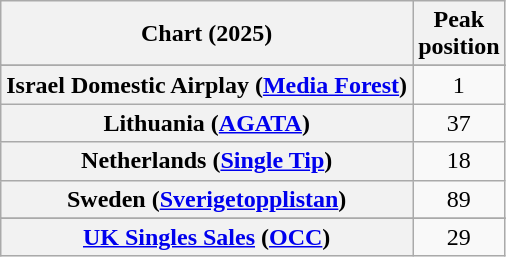<table class="wikitable sortable plainrowheaders" style="text-align:center">
<tr>
<th scope="col">Chart (2025)</th>
<th scope="col">Peak<br>position</th>
</tr>
<tr>
</tr>
<tr>
<th scope="row">Israel Domestic Airplay (<a href='#'>Media Forest</a>)</th>
<td>1</td>
</tr>
<tr>
<th scope="row">Lithuania (<a href='#'>AGATA</a>)</th>
<td>37</td>
</tr>
<tr>
<th scope="row">Netherlands (<a href='#'>Single Tip</a>)</th>
<td>18</td>
</tr>
<tr>
<th scope="row">Sweden (<a href='#'>Sverigetopplistan</a>)</th>
<td>89</td>
</tr>
<tr>
</tr>
<tr>
</tr>
<tr>
<th scope="row"><a href='#'>UK Singles Sales</a> (<a href='#'>OCC</a>)</th>
<td>29</td>
</tr>
</table>
